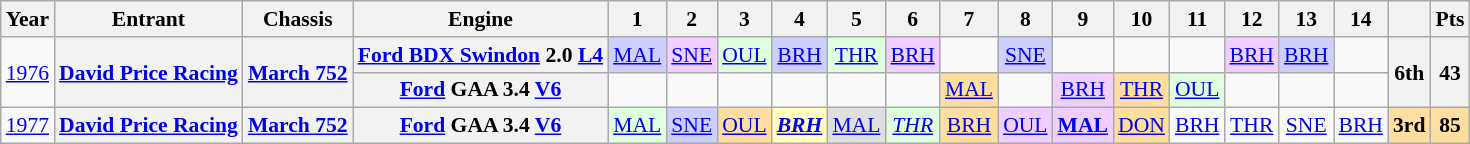<table class="wikitable" style="text-align:center; font-size:90%">
<tr>
<th>Year</th>
<th>Entrant</th>
<th>Chassis</th>
<th>Engine</th>
<th>1</th>
<th>2</th>
<th>3</th>
<th>4</th>
<th>5</th>
<th>6</th>
<th>7</th>
<th>8</th>
<th>9</th>
<th>10</th>
<th>11</th>
<th>12</th>
<th>13</th>
<th>14</th>
<th></th>
<th>Pts</th>
</tr>
<tr>
<td rowspan=2><a href='#'>1976</a></td>
<th rowspan=2><a href='#'>David Price Racing</a></th>
<th rowspan=2><a href='#'>March 752</a></th>
<th><a href='#'>Ford BDX Swindon</a> 2.0 <a href='#'>L4</a></th>
<td style="background:#CFCFFF;"><a href='#'>MAL</a><br></td>
<td style="background:#efcfff;"><a href='#'>SNE</a><br></td>
<td style="background:#dfffdf;"><a href='#'>OUL</a><br></td>
<td style="background:#CFCFFF;"><a href='#'>BRH</a><br></td>
<td style="background:#dfffdf;"><a href='#'>THR</a><br></td>
<td style="background:#efcfff;"><a href='#'>BRH</a><br></td>
<td></td>
<td style="background:#CFCFFF;"><a href='#'>SNE</a><br></td>
<td></td>
<td></td>
<td></td>
<td style="background:#efcfff;"><a href='#'>BRH</a><br></td>
<td style="background:#CFCFFF;"><a href='#'>BRH</a><br></td>
<td></td>
<th rowspan=2>6th</th>
<th rowspan=2>43</th>
</tr>
<tr>
<th><a href='#'>Ford</a> GAA 3.4 <a href='#'>V6</a></th>
<td></td>
<td></td>
<td></td>
<td></td>
<td></td>
<td></td>
<td style="background:#ffdf9f;"><a href='#'>MAL</a><br></td>
<td></td>
<td style="background:#efcfff;"><a href='#'>BRH</a><br></td>
<td style="background:#ffdf9f;"><a href='#'>THR</a><br></td>
<td style="background:#dfffdf;"><a href='#'>OUL</a><br></td>
<td></td>
<td></td>
<td></td>
</tr>
<tr>
<td><a href='#'>1977</a></td>
<th><a href='#'>David Price Racing</a></th>
<th><a href='#'>March 752</a></th>
<th><a href='#'>Ford</a> GAA 3.4 <a href='#'>V6</a></th>
<td style="background:#dfffdf;"><a href='#'>MAL</a><br></td>
<td style="background:#CFCFFF;"><a href='#'>SNE</a><br></td>
<td style="background:#ffdf9f;"><a href='#'>OUL</a><br></td>
<td style="background:#FFFFBF;"><strong><em><a href='#'>BRH</a></em></strong><br></td>
<td style="background:#DFDFDF;"><a href='#'>MAL</a><br></td>
<td style="background:#dfffdf;"><em><a href='#'>THR</a></em><br></td>
<td style="background:#ffdf9f;"><a href='#'>BRH</a><br></td>
<td style="background:#efcfff;"><a href='#'>OUL</a><br></td>
<td style="background:#efcfff;"><strong><a href='#'>MAL</a></strong><br></td>
<td style="background:#ffdf9f;"><a href='#'>DON</a><br></td>
<td><a href='#'>BRH</a></td>
<td><a href='#'>THR</a></td>
<td><a href='#'>SNE</a></td>
<td style="background:FFFFFFF;"><a href='#'>BRH</a><br></td>
<th style="background:#ffdf9f;">3rd</th>
<th style="background:#ffdf9f;">85</th>
</tr>
</table>
